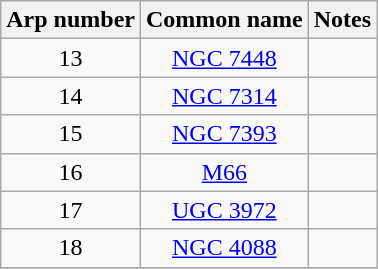<table class="wikitable" style="text-align:center;">
<tr>
<th>Arp number</th>
<th>Common name</th>
<th>Notes</th>
</tr>
<tr>
<td>13</td>
<td><a href='#'>NGC 7448</a></td>
<td></td>
</tr>
<tr>
<td>14</td>
<td><a href='#'>NGC 7314</a></td>
<td></td>
</tr>
<tr>
<td>15</td>
<td><a href='#'>NGC 7393</a></td>
<td></td>
</tr>
<tr>
<td>16</td>
<td><a href='#'>M66</a></td>
<td></td>
</tr>
<tr>
<td>17</td>
<td><a href='#'>UGC 3972</a></td>
<td></td>
</tr>
<tr>
<td>18</td>
<td><a href='#'>NGC 4088</a></td>
<td></td>
</tr>
<tr>
</tr>
</table>
